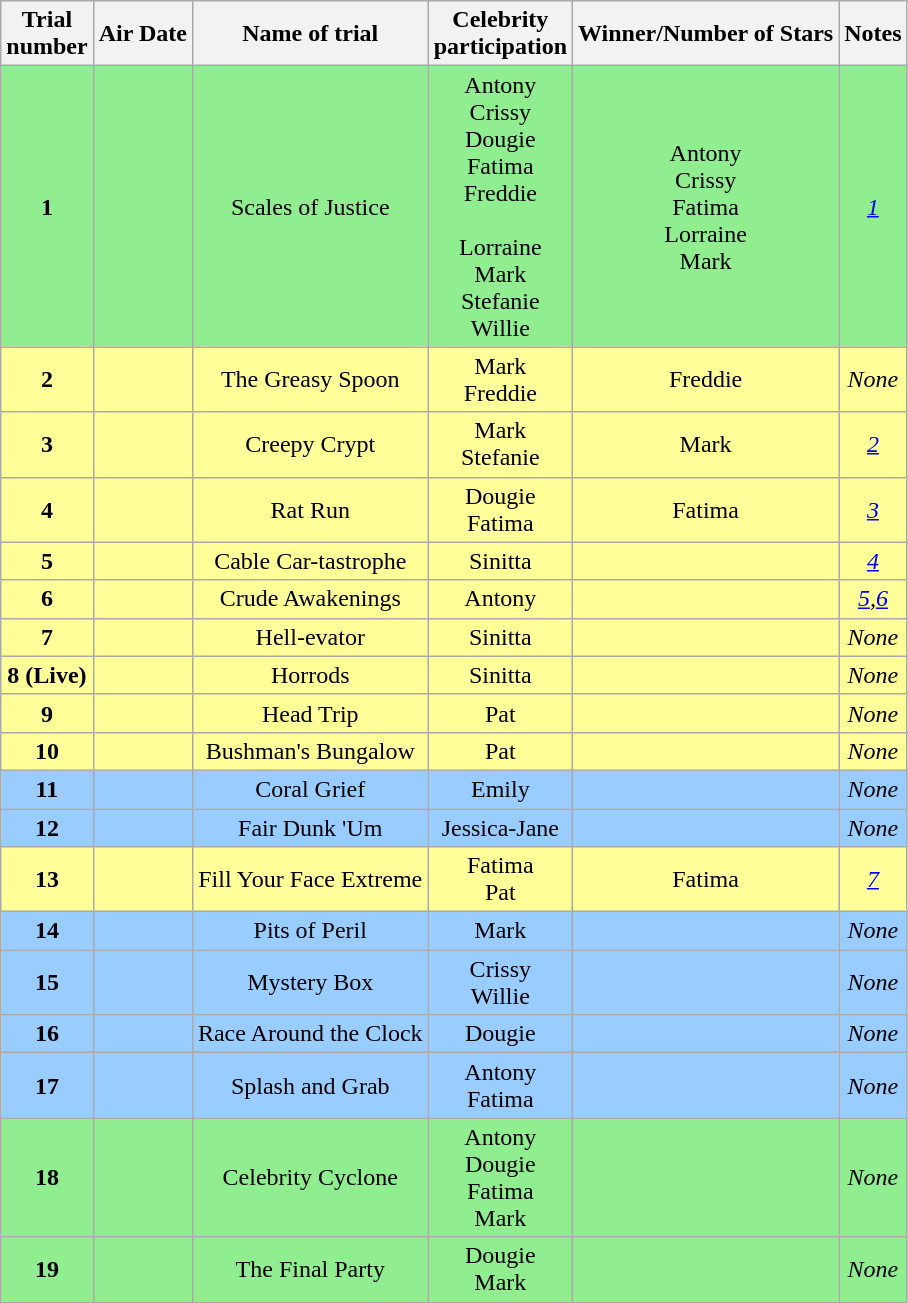<table class=wikitable style="text-align:center">
<tr>
<th scope="col">Trial<br>number</th>
<th scope="col">Air Date</th>
<th scope="col">Name of trial</th>
<th scope="col">Celebrity<br>participation</th>
<th scope="col">Winner/Number of Stars</th>
<th scope="col">Notes</th>
</tr>
<tr style="background:lightgreen;">
<td scope=row><strong>1</strong></td>
<td></td>
<td>Scales of Justice</td>
<td>Antony<br>Crissy<br>Dougie<br>Fatima<br>Freddie<br><br>Lorraine<br>Mark<br>Stefanie<br>Willie</td>
<td>Antony<br>Crissy<br>Fatima<br>Lorraine<br>Mark</td>
<td><em><cite><a href='#'>1</a></cite></em></td>
</tr>
<tr style="background:#ff9;">
<td><strong>2</strong></td>
<td></td>
<td>The Greasy Spoon</td>
<td>Mark<br>Freddie</td>
<td>Freddie</td>
<td><em>None</em></td>
</tr>
<tr style="background:#ff9;">
<td><strong>3</strong></td>
<td></td>
<td>Creepy Crypt</td>
<td>Mark<br>Stefanie</td>
<td>Mark</td>
<td><em><cite><a href='#'>2</a></cite></em></td>
</tr>
<tr style="background:#ff9;">
<td><strong>4</strong></td>
<td></td>
<td>Rat Run</td>
<td>Dougie<br>Fatima</td>
<td>Fatima</td>
<td><em><cite><a href='#'>3</a></cite></em></td>
</tr>
<tr style="background:#ff9;">
<td><strong>5</strong></td>
<td></td>
<td>Cable Car-tastrophe</td>
<td>Sinitta</td>
<td></td>
<td><em><cite><a href='#'>4</a></cite></em></td>
</tr>
<tr style="background:#ff9;">
<td><strong>6</strong></td>
<td></td>
<td>Crude Awakenings</td>
<td>Antony</td>
<td></td>
<td><em><cite><a href='#'>5</a></cite>,<cite><a href='#'>6</a></cite></em></td>
</tr>
<tr style="background:#ff9;">
<td><strong>7</strong></td>
<td></td>
<td>Hell-evator</td>
<td>Sinitta</td>
<td></td>
<td><em>None</em></td>
</tr>
<tr style="background:#ff9;">
<td><strong>8 (Live)</strong></td>
<td></td>
<td>Horrods</td>
<td>Sinitta</td>
<td></td>
<td><em>None</em></td>
</tr>
<tr style="background:#ff9;">
<td><strong>9</strong></td>
<td></td>
<td>Head Trip</td>
<td>Pat</td>
<td></td>
<td><em>None</em></td>
</tr>
<tr style="background:#ff9;">
<td><strong>10</strong></td>
<td></td>
<td>Bushman's Bungalow</td>
<td>Pat</td>
<td></td>
<td><em>None</em></td>
</tr>
<tr style="background:#9cf;">
<td><strong>11</strong></td>
<td></td>
<td>Coral Grief</td>
<td>Emily</td>
<td></td>
<td><em>None</em></td>
</tr>
<tr style="background:#9cf;">
<td><strong>12</strong></td>
<td></td>
<td>Fair Dunk 'Um</td>
<td>Jessica-Jane</td>
<td></td>
<td><em>None</em></td>
</tr>
<tr style="background:#ff9;">
<td><strong>13</strong></td>
<td></td>
<td>Fill Your Face Extreme</td>
<td>Fatima<br>Pat</td>
<td>Fatima</td>
<td><em><cite><a href='#'>7</a></cite></em></td>
</tr>
<tr style="background:#9cf;">
<td><strong>14</strong></td>
<td></td>
<td>Pits of Peril</td>
<td>Mark</td>
<td></td>
<td><em>None</em></td>
</tr>
<tr style="background:#9cf;">
<td><strong>15</strong></td>
<td></td>
<td>Mystery Box</td>
<td>Crissy<br>Willie</td>
<td></td>
<td><em>None</em></td>
</tr>
<tr style="background:#9cf;">
<td><strong>16</strong></td>
<td></td>
<td>Race Around the Clock</td>
<td>Dougie</td>
<td></td>
<td><em>None</em></td>
</tr>
<tr style="background:#9cf;">
<td><strong>17</strong></td>
<td></td>
<td>Splash and Grab</td>
<td>Antony<br>Fatima</td>
<td></td>
<td><em>None</em></td>
</tr>
<tr style="background:lightgreen;">
<td><strong>18</strong></td>
<td></td>
<td>Celebrity Cyclone</td>
<td>Antony<br>Dougie<br>Fatima<br>Mark</td>
<td></td>
<td><em>None</em></td>
</tr>
<tr style="background:lightgreen;">
<td><strong>19</strong></td>
<td></td>
<td>The Final Party</td>
<td>Dougie<br>Mark</td>
<td><br></td>
<td><em>None</em></td>
</tr>
</table>
